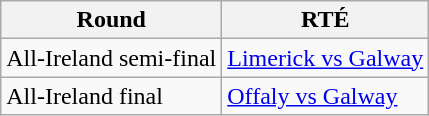<table class="wikitable">
<tr>
<th>Round</th>
<th>RTÉ</th>
</tr>
<tr>
<td>All-Ireland semi-final</td>
<td><a href='#'>Limerick vs Galway</a></td>
</tr>
<tr>
<td>All-Ireland final</td>
<td><a href='#'>Offaly vs Galway</a></td>
</tr>
</table>
